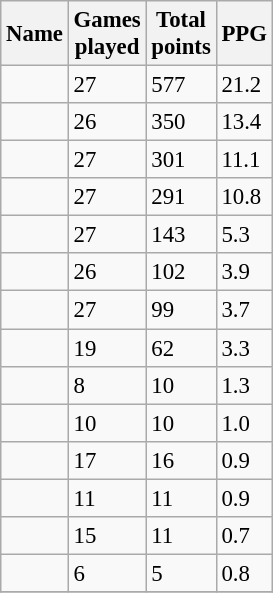<table class="wikitable sortable" style="font-size: 95%;">
<tr>
<th>Name</th>
<th>Games<br>played</th>
<th>Total<br>points</th>
<th>PPG</th>
</tr>
<tr>
<td></td>
<td>27</td>
<td>577</td>
<td>21.2</td>
</tr>
<tr>
<td></td>
<td>26</td>
<td>350</td>
<td>13.4</td>
</tr>
<tr>
<td></td>
<td>27</td>
<td>301</td>
<td>11.1</td>
</tr>
<tr>
<td></td>
<td>27</td>
<td>291</td>
<td>10.8</td>
</tr>
<tr>
<td></td>
<td>27</td>
<td>143</td>
<td>5.3</td>
</tr>
<tr>
<td></td>
<td>26</td>
<td>102</td>
<td>3.9</td>
</tr>
<tr>
<td></td>
<td>27</td>
<td>99</td>
<td>3.7</td>
</tr>
<tr>
<td></td>
<td>19</td>
<td>62</td>
<td>3.3</td>
</tr>
<tr>
<td></td>
<td>8</td>
<td>10</td>
<td>1.3</td>
</tr>
<tr>
<td></td>
<td>10</td>
<td>10</td>
<td>1.0</td>
</tr>
<tr>
<td></td>
<td>17</td>
<td>16</td>
<td>0.9</td>
</tr>
<tr>
<td></td>
<td>11</td>
<td>11</td>
<td>0.9</td>
</tr>
<tr>
<td></td>
<td>15</td>
<td>11</td>
<td>0.7</td>
</tr>
<tr>
<td></td>
<td>6</td>
<td>5</td>
<td>0.8</td>
</tr>
<tr>
</tr>
</table>
